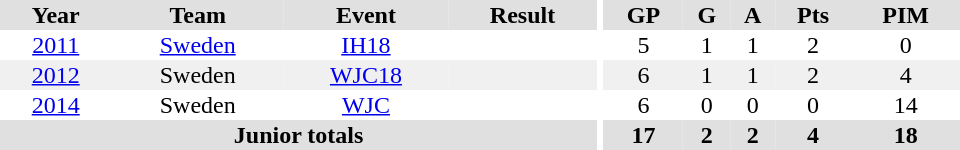<table border="0" cellpadding="1" cellspacing="0" ID="Table3" style="text-align:center; width:40em">
<tr ALIGN="center" bgcolor="#e0e0e0">
<th>Year</th>
<th>Team</th>
<th>Event</th>
<th>Result</th>
<th rowspan="99" bgcolor="#ffffff"></th>
<th>GP</th>
<th>G</th>
<th>A</th>
<th>Pts</th>
<th>PIM</th>
</tr>
<tr>
<td><a href='#'>2011</a></td>
<td><a href='#'>Sweden</a></td>
<td><a href='#'>IH18</a></td>
<td></td>
<td>5</td>
<td>1</td>
<td>1</td>
<td>2</td>
<td>0</td>
</tr>
<tr bgcolor="#f0f0f0">
<td><a href='#'>2012</a></td>
<td>Sweden</td>
<td><a href='#'>WJC18</a></td>
<td></td>
<td>6</td>
<td>1</td>
<td>1</td>
<td>2</td>
<td>4</td>
</tr>
<tr>
<td><a href='#'>2014</a></td>
<td>Sweden</td>
<td><a href='#'>WJC</a></td>
<td></td>
<td>6</td>
<td>0</td>
<td>0</td>
<td>0</td>
<td>14</td>
</tr>
<tr bgcolor="#e0e0e0">
<th colspan="4">Junior totals</th>
<th>17</th>
<th>2</th>
<th>2</th>
<th>4</th>
<th>18</th>
</tr>
</table>
